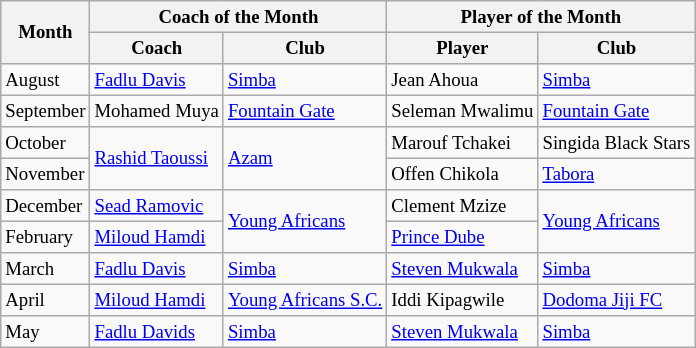<table class="wikitable" style="font-size: 12.5px">
<tr>
<th rowspan="2">Month</th>
<th colspan="2">Coach of the Month</th>
<th colspan="2">Player of the Month</th>
</tr>
<tr>
<th>Coach</th>
<th>Club</th>
<th>Player</th>
<th>Club</th>
</tr>
<tr>
<td>August</td>
<td><a href='#'>Fadlu Davis</a></td>
<td><a href='#'>Simba</a></td>
<td>Jean Ahoua</td>
<td><a href='#'>Simba</a></td>
</tr>
<tr>
<td>September</td>
<td>Mohamed  Muya</td>
<td><a href='#'>Fountain Gate</a></td>
<td>Seleman Mwalimu</td>
<td><a href='#'>Fountain Gate</a></td>
</tr>
<tr>
<td>October</td>
<td rowspan="2"><a href='#'>Rashid Taoussi</a></td>
<td rowspan="2"><a href='#'>Azam</a></td>
<td>Marouf Tchakei</td>
<td>Singida Black Stars</td>
</tr>
<tr>
<td>November</td>
<td>Offen Chikola</td>
<td><a href='#'>Tabora</a></td>
</tr>
<tr>
<td>December</td>
<td><a href='#'>Sead Ramovic</a></td>
<td rowspan="2"><a href='#'>Young Africans</a></td>
<td>Clement Mzize</td>
<td rowspan="2"><a href='#'>Young Africans</a></td>
</tr>
<tr>
<td>February</td>
<td><a href='#'>Miloud Hamdi</a></td>
<td><a href='#'>Prince Dube</a></td>
</tr>
<tr>
<td>March</td>
<td><a href='#'>Fadlu Davis</a></td>
<td><a href='#'>Simba</a></td>
<td><a href='#'>Steven Mukwala</a></td>
<td><a href='#'>Simba</a></td>
</tr>
<tr>
<td>April</td>
<td><a href='#'>Miloud Hamdi</a></td>
<td><a href='#'>Young Africans S.C.</a></td>
<td>Iddi Kipagwile</td>
<td><a href='#'>Dodoma Jiji FC</a></td>
</tr>
<tr>
<td>May</td>
<td><a href='#'>Fadlu Davids</a></td>
<td><a href='#'>Simba</a></td>
<td><a href='#'>Steven Mukwala</a></td>
<td><a href='#'>Simba</a></td>
</tr>
</table>
